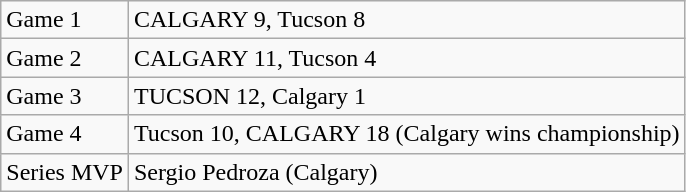<table class="wikitable">
<tr>
<td>Game 1</td>
<td>CALGARY 9, Tucson 8</td>
</tr>
<tr>
<td>Game 2</td>
<td>CALGARY 11, Tucson 4</td>
</tr>
<tr>
<td>Game 3</td>
<td>TUCSON 12, Calgary 1</td>
</tr>
<tr>
<td>Game 4</td>
<td>Tucson 10, CALGARY 18 (Calgary wins championship)</td>
</tr>
<tr>
<td>Series MVP</td>
<td>Sergio Pedroza (Calgary)</td>
</tr>
</table>
